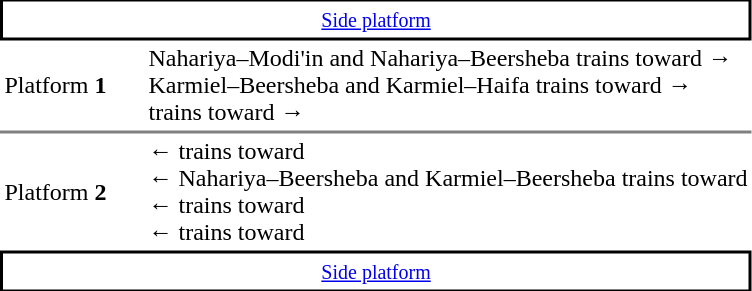<table border=0 cellspacing=0 cellpadding=3>
<tr>
<td style="border-top:solid 1-x black;border-top:solid 1px black;border-right:solid 2px black;border-left:solid 2px black;border-bottom:solid 2px black;text-align:center;" colspan=2><small><a href='#'>Side platform</a></small></td>
</tr>
<tr>
<td style="border-bottom:solid 1px gray;" width=90>Platform <strong>1</strong></td>
<td style="border-bottom:solid 1px gray;">   Nahariya–Modi'in and Nahariya–Beersheba trains toward   →<br>   Karmiel–Beersheba and Karmiel–Haifa trains toward   →<br>  trains toward   →</td>
</tr>
<tr>
<td style="border-top:solid 1px gray;">Platform <strong>2</strong></td>
<td style="border-top:solid 1px gray;">←  trains toward  <br>←   Nahariya–Beersheba and Karmiel–Beersheba trains toward  <br>←  trains toward  <br>←  trains toward  </td>
</tr>
<tr>
<td style="border-top:solid 2px black;border-right:solid 2px black;border-left:solid 2px black;border-bottom:solid 1px black;text-align:center;" colspan=2><small><a href='#'>Side platform</a></small></td>
</tr>
</table>
